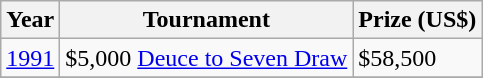<table class="wikitable">
<tr>
<th>Year</th>
<th>Tournament</th>
<th>Prize (US$)</th>
</tr>
<tr>
<td><a href='#'>1991</a></td>
<td>$5,000 <a href='#'>Deuce to Seven Draw</a></td>
<td>$58,500</td>
</tr>
<tr>
</tr>
</table>
